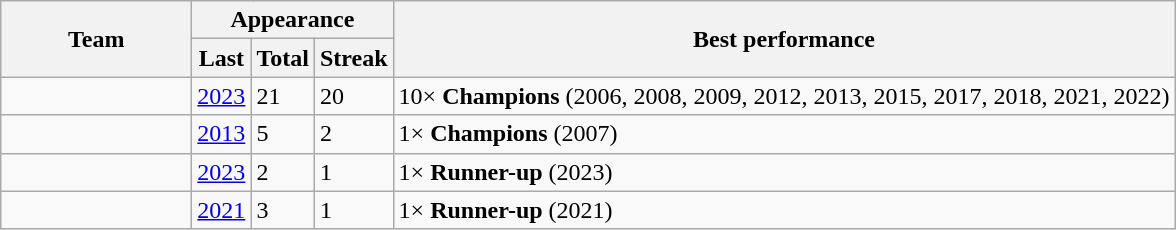<table class="wikitable">
<tr>
<th width=120 rowspan=2>Team</th>
<th colspan=3>Appearance</th>
<th rowspan=2>Best performance</th>
</tr>
<tr>
<th>Last</th>
<th>Total</th>
<th>Streak</th>
</tr>
<tr>
<td align=left></td>
<td><a href='#'>2023</a></td>
<td>21</td>
<td>20</td>
<td align=left>10× <strong>Champions</strong> (2006, 2008, 2009, 2012, 2013, 2015, 2017, 2018, 2021, 2022)</td>
</tr>
<tr>
<td align="left"></td>
<td><a href='#'>2013</a></td>
<td>5</td>
<td>2</td>
<td align="left">1× <strong>Champions</strong> (2007)</td>
</tr>
<tr>
<td align="left"></td>
<td><a href='#'>2023</a></td>
<td>2</td>
<td>1</td>
<td align="left">1× <strong>Runner-up</strong> (2023)</td>
</tr>
<tr>
<td align="left"></td>
<td><a href='#'>2021</a></td>
<td>3</td>
<td>1</td>
<td>1× <strong>Runner-up</strong> (2021)</td>
</tr>
</table>
